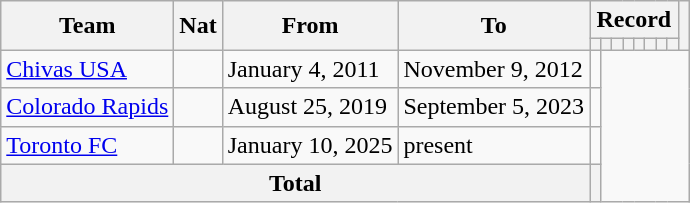<table class="wikitable" style="text-align: center">
<tr>
<th rowspan="2">Team</th>
<th rowspan="2">Nat</th>
<th rowspan="2">From</th>
<th rowspan="2">To</th>
<th colspan="8">Record</th>
<th rowspan=2></th>
</tr>
<tr>
<th></th>
<th></th>
<th></th>
<th></th>
<th></th>
<th></th>
<th></th>
<th></th>
</tr>
<tr>
<td align=left><a href='#'>Chivas USA</a></td>
<td></td>
<td align=left>January 4, 2011</td>
<td align=left>November 9, 2012<br></td>
<td></td>
</tr>
<tr>
<td align=left><a href='#'>Colorado Rapids</a></td>
<td></td>
<td align=left>August 25, 2019</td>
<td align=left>September 5, 2023<br></td>
<td></td>
</tr>
<tr>
<td align=left><a href='#'>Toronto FC</a></td>
<td></td>
<td align=left>January 10, 2025</td>
<td align=left>present<br></td>
<td></td>
</tr>
<tr>
<th colspan="4">Total<br></th>
<th></th>
</tr>
</table>
